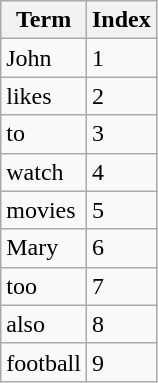<table class="wikitable">
<tr>
<th>Term</th>
<th>Index</th>
</tr>
<tr>
<td>John</td>
<td>1</td>
</tr>
<tr>
<td>likes</td>
<td>2</td>
</tr>
<tr>
<td>to</td>
<td>3</td>
</tr>
<tr>
<td>watch</td>
<td>4</td>
</tr>
<tr>
<td>movies</td>
<td>5</td>
</tr>
<tr>
<td>Mary</td>
<td>6</td>
</tr>
<tr>
<td>too</td>
<td>7</td>
</tr>
<tr>
<td>also</td>
<td>8</td>
</tr>
<tr>
<td>football</td>
<td>9</td>
</tr>
</table>
